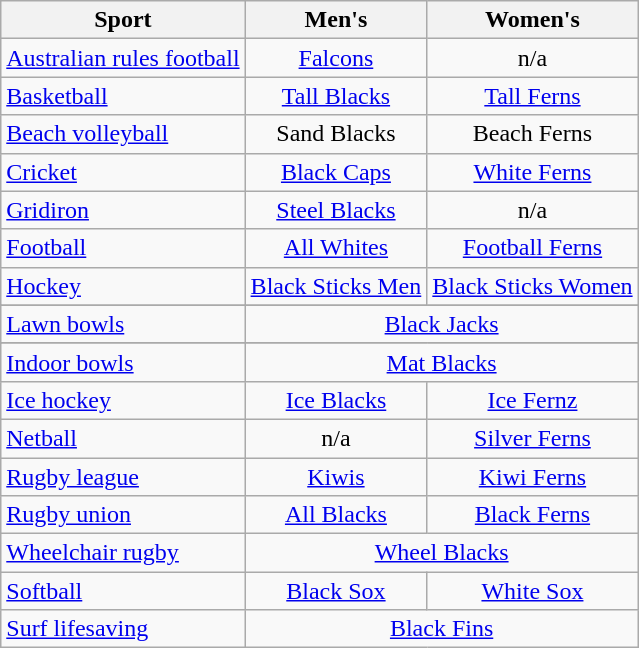<table class="wikitable" style="text-align:center">
<tr>
<th>Sport</th>
<th>Men's</th>
<th>Women's</th>
</tr>
<tr>
<td style="text-align:left"><a href='#'>Australian rules football</a></td>
<td><a href='#'>Falcons</a></td>
<td>n/a</td>
</tr>
<tr>
<td style="text-align:left"><a href='#'>Basketball</a></td>
<td><a href='#'>Tall Blacks</a></td>
<td><a href='#'>Tall Ferns</a></td>
</tr>
<tr>
<td style="text-align:left"><a href='#'>Beach volleyball</a></td>
<td>Sand Blacks</td>
<td>Beach Ferns</td>
</tr>
<tr>
<td style="text-align:left"><a href='#'>Cricket</a></td>
<td><a href='#'>Black Caps</a></td>
<td><a href='#'>White Ferns</a></td>
</tr>
<tr>
<td style="text-align:left"><a href='#'>Gridiron</a></td>
<td><a href='#'>Steel Blacks</a></td>
<td>n/a</td>
</tr>
<tr>
<td style="text-align:left"><a href='#'>Football</a></td>
<td><a href='#'>All Whites</a></td>
<td><a href='#'>Football Ferns</a></td>
</tr>
<tr>
<td style="text-align:left"><a href='#'>Hockey</a></td>
<td><a href='#'>Black Sticks Men</a></td>
<td><a href='#'>Black Sticks Women</a></td>
</tr>
<tr>
</tr>
<tr>
<td style="text-align:left"><a href='#'>Lawn bowls</a></td>
<td colspan="2"><a href='#'>Black Jacks</a></td>
</tr>
<tr>
</tr>
<tr>
<td style="text-align:left"><a href='#'>Indoor bowls</a></td>
<td colspan="2"><a href='#'>Mat Blacks</a></td>
</tr>
<tr>
<td style="text-align:left"><a href='#'>Ice hockey</a></td>
<td><a href='#'>Ice Blacks</a></td>
<td><a href='#'>Ice Fernz</a></td>
</tr>
<tr>
<td style="text-align:left"><a href='#'>Netball</a></td>
<td>n/a</td>
<td><a href='#'>Silver Ferns</a></td>
</tr>
<tr>
<td style="text-align:left"><a href='#'>Rugby league</a></td>
<td><a href='#'>Kiwis</a></td>
<td><a href='#'>Kiwi Ferns</a></td>
</tr>
<tr>
<td style="text-align:left"><a href='#'>Rugby union</a></td>
<td><a href='#'>All Blacks</a></td>
<td><a href='#'>Black Ferns</a></td>
</tr>
<tr>
<td style="text-align:left"><a href='#'>Wheelchair rugby</a></td>
<td colspan="2"><a href='#'>Wheel Blacks</a></td>
</tr>
<tr>
<td style="text-align:left"><a href='#'>Softball</a></td>
<td><a href='#'>Black Sox</a></td>
<td><a href='#'>White Sox</a></td>
</tr>
<tr>
<td style="text-align:left"><a href='#'>Surf lifesaving</a></td>
<td colspan="2"><a href='#'>Black Fins</a></td>
</tr>
</table>
